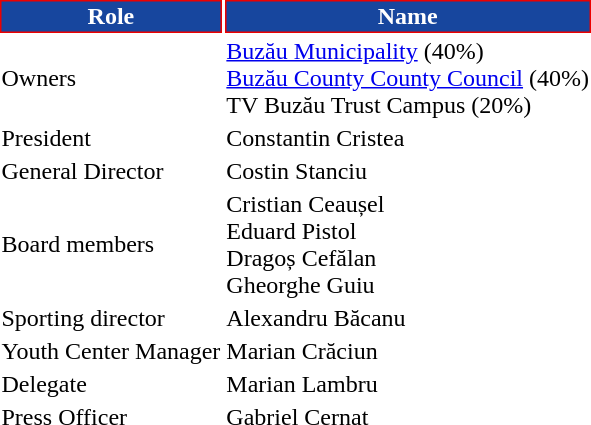<table class="toccolours">
<tr>
<th style="background:#17469e;color:#FFFFFF;border:1px solid #ec0000;">Role</th>
<th style="background:#17469e;color:#FFFFFF;border:1px solid #ec0000;">Name</th>
</tr>
<tr>
<td>Owners</td>
<td> <a href='#'>Buzău Municipality</a> (40%) <br>  <a href='#'>Buzău County County Council</a> (40%) <br>  TV Buzău Trust Campus (20%)</td>
</tr>
<tr>
<td>President</td>
<td> Constantin Cristea</td>
</tr>
<tr>
<td>General Director</td>
<td> Costin Stanciu</td>
</tr>
<tr>
<td>Board members</td>
<td> Cristian Ceaușel <br>  Eduard Pistol <br>  Dragoș Cefălan <br>  Gheorghe Guiu</td>
</tr>
<tr>
<td>Sporting director</td>
<td> Alexandru Băcanu</td>
</tr>
<tr>
<td>Youth Center Manager</td>
<td> Marian Crăciun</td>
</tr>
<tr>
<td>Delegate</td>
<td> Marian Lambru</td>
</tr>
<tr>
<td>Press Officer</td>
<td> Gabriel Cernat</td>
</tr>
</table>
